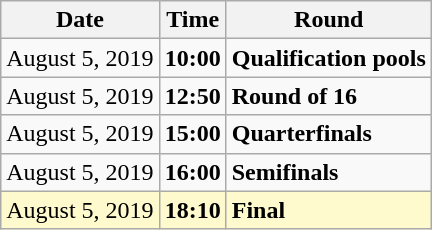<table class="wikitable">
<tr>
<th>Date</th>
<th>Time</th>
<th>Round</th>
</tr>
<tr>
<td>August 5, 2019</td>
<td><strong>10:00</strong></td>
<td><strong>Qualification pools</strong></td>
</tr>
<tr>
<td>August 5, 2019</td>
<td><strong>12:50</strong></td>
<td><strong>Round of 16</strong></td>
</tr>
<tr>
<td>August 5, 2019</td>
<td><strong>15:00</strong></td>
<td><strong>Quarterfinals</strong></td>
</tr>
<tr>
<td>August 5, 2019</td>
<td><strong>16:00</strong></td>
<td><strong>Semifinals</strong></td>
</tr>
<tr style=background:lemonchiffon>
<td>August 5, 2019</td>
<td><strong>18:10</strong></td>
<td><strong>Final</strong></td>
</tr>
</table>
